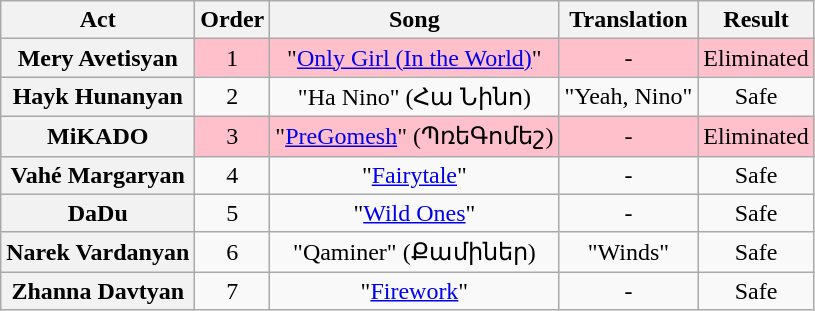<table class="wikitable plainrowheaders" style="text-align:center;">
<tr>
<th scope="col">Act</th>
<th scope="col">Order</th>
<th scope="col">Song</th>
<th scope="col">Translation</th>
<th scope="col">Result</th>
</tr>
<tr style="background:pink;">
<th scope="row">Mery Avetisyan</th>
<td>1</td>
<td>"<a href='#'>Only Girl (In the World)</a>"</td>
<td>-</td>
<td>Eliminated</td>
</tr>
<tr>
<th scope="row">Hayk Hunanyan</th>
<td>2</td>
<td>"Ha Nino" (Հա Նինո)</td>
<td>"Yeah, Nino"</td>
<td>Safe</td>
</tr>
<tr style="background:pink;">
<th scope="row">MiKADO</th>
<td>3</td>
<td>"<a href='#'>PreGomesh</a>" (ՊռեԳոմեշ)</td>
<td>-</td>
<td>Eliminated</td>
</tr>
<tr>
<th scope="row">Vahé Margaryan</th>
<td>4</td>
<td>"<a href='#'>Fairytale</a>"</td>
<td>-</td>
<td>Safe</td>
</tr>
<tr>
<th scope="row">DaDu</th>
<td>5</td>
<td>"<a href='#'>Wild Ones</a>"</td>
<td>-</td>
<td>Safe</td>
</tr>
<tr>
<th scope="row">Narek Vardanyan</th>
<td>6</td>
<td>"Qaminer" (Քամիներ)</td>
<td>"Winds"</td>
<td>Safe</td>
</tr>
<tr>
<th scope="row">Zhanna Davtyan</th>
<td>7</td>
<td>"<a href='#'>Firework</a>"</td>
<td>-</td>
<td>Safe</td>
</tr>
</table>
